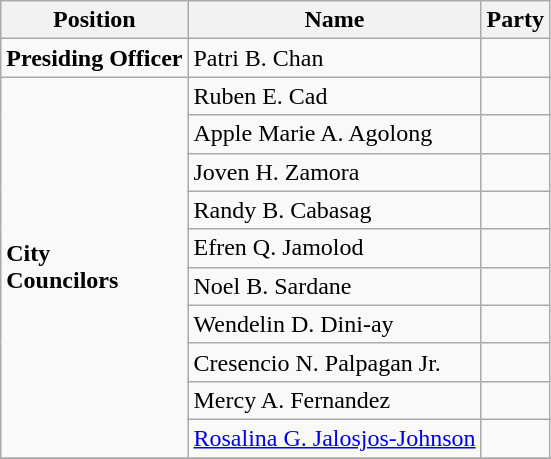<table class=wikitable>
<tr>
<th>Position</th>
<th>Name</th>
<th colspan=2>Party</th>
</tr>
<tr>
<td><strong>Presiding Officer</strong></td>
<td>Patri B. Chan</td>
<td></td>
</tr>
<tr>
<td rowspan=10><strong>City<br>Councilors</strong></td>
<td>Ruben E. Cad</td>
<td></td>
</tr>
<tr>
<td>Apple Marie A. Agolong</td>
<td></td>
</tr>
<tr>
<td>Joven H. Zamora</td>
<td></td>
</tr>
<tr>
<td>Randy B. Cabasag</td>
<td></td>
</tr>
<tr>
<td>Efren Q. Jamolod</td>
<td></td>
</tr>
<tr>
<td>Noel B. Sardane</td>
<td></td>
</tr>
<tr>
<td>Wendelin D. Dini-ay</td>
<td></td>
</tr>
<tr>
<td>Cresencio N. Palpagan Jr.</td>
<td></td>
</tr>
<tr>
<td>Mercy A. Fernandez</td>
<td></td>
</tr>
<tr>
<td><a href='#'>Rosalina G. Jalosjos-Johnson</a></td>
<td></td>
</tr>
<tr>
</tr>
</table>
